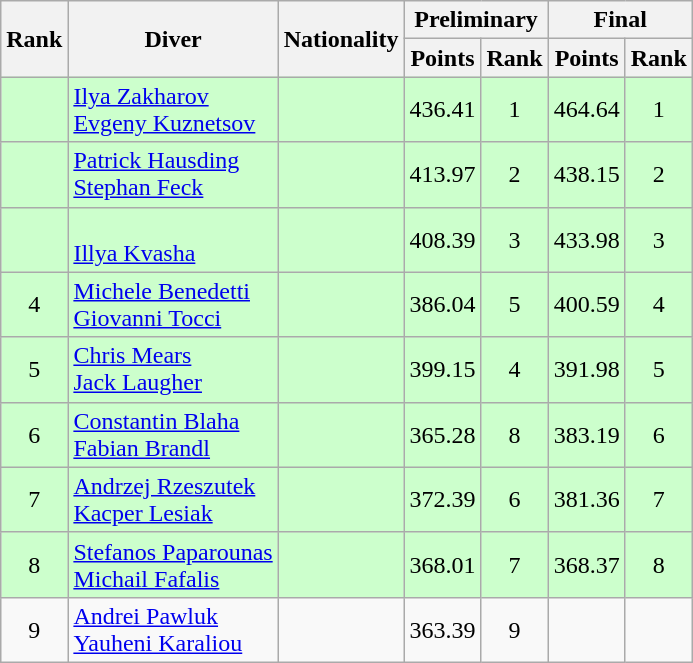<table class="wikitable sortable" style="text-align:center">
<tr>
<th rowspan=2>Rank</th>
<th rowspan=2>Diver</th>
<th rowspan=2>Nationality</th>
<th colspan="2">Preliminary</th>
<th colspan="2">Final</th>
</tr>
<tr>
<th>Points</th>
<th>Rank</th>
<th>Points</th>
<th>Rank</th>
</tr>
<tr bgcolor=ccffcc>
<td></td>
<td align=left><a href='#'>Ilya Zakharov</a><br><a href='#'>Evgeny Kuznetsov</a></td>
<td align=left></td>
<td>436.41</td>
<td>1</td>
<td>464.64</td>
<td>1</td>
</tr>
<tr bgcolor=ccffcc>
<td></td>
<td align=left><a href='#'>Patrick Hausding</a><br><a href='#'>Stephan Feck</a></td>
<td align=left></td>
<td>413.97</td>
<td>2</td>
<td>438.15</td>
<td>2</td>
</tr>
<tr bgcolor=ccffcc>
<td></td>
<td align=left><br><a href='#'>Illya Kvasha</a></td>
<td align=left></td>
<td>408.39</td>
<td>3</td>
<td>433.98</td>
<td>3</td>
</tr>
<tr bgcolor=ccffcc>
<td>4</td>
<td align=left><a href='#'>Michele Benedetti</a><br><a href='#'>Giovanni Tocci</a></td>
<td align=left></td>
<td>386.04</td>
<td>5</td>
<td>400.59</td>
<td>4</td>
</tr>
<tr bgcolor=ccffcc>
<td>5</td>
<td align=left><a href='#'>Chris Mears</a><br><a href='#'>Jack Laugher</a></td>
<td align=left></td>
<td>399.15</td>
<td>4</td>
<td>391.98</td>
<td>5</td>
</tr>
<tr bgcolor=ccffcc>
<td>6</td>
<td align=left><a href='#'>Constantin Blaha</a><br><a href='#'>Fabian Brandl</a></td>
<td align=left></td>
<td>365.28</td>
<td>8</td>
<td>383.19</td>
<td>6</td>
</tr>
<tr bgcolor=ccffcc>
<td>7</td>
<td align=left><a href='#'>Andrzej Rzeszutek</a><br><a href='#'>Kacper Lesiak</a></td>
<td align=left></td>
<td>372.39</td>
<td>6</td>
<td>381.36</td>
<td>7</td>
</tr>
<tr bgcolor=ccffcc>
<td>8</td>
<td align=left><a href='#'>Stefanos Paparounas</a><br><a href='#'>Michail Fafalis</a></td>
<td align=left></td>
<td>368.01</td>
<td>7</td>
<td>368.37</td>
<td>8</td>
</tr>
<tr>
<td>9</td>
<td align=left><a href='#'>Andrei Pawluk</a><br><a href='#'>Yauheni Karaliou</a></td>
<td align=left></td>
<td>363.39</td>
<td>9</td>
<td></td>
<td></td>
</tr>
</table>
